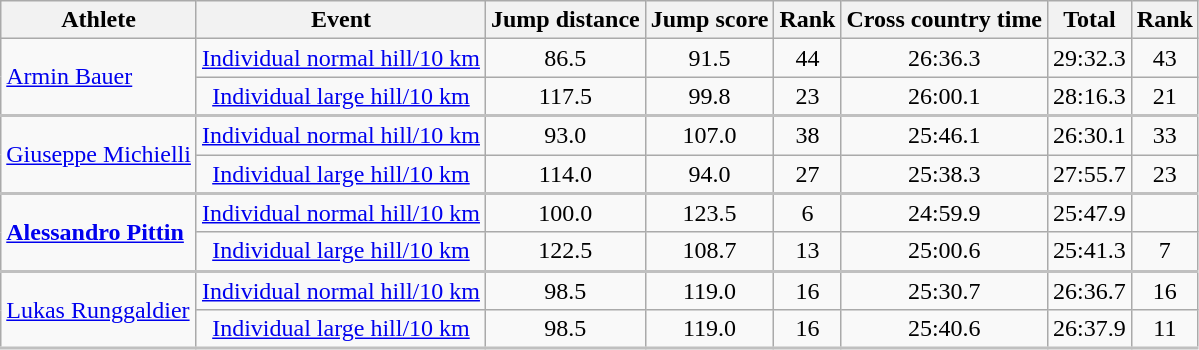<table class="wikitable" border="1">
<tr>
<th>Athlete</th>
<th>Event</th>
<th>Jump distance</th>
<th>Jump score</th>
<th>Rank</th>
<th>Cross country time</th>
<th>Total</th>
<th>Rank</th>
</tr>
<tr align=center>
<td align=left rowspan=2><a href='#'>Armin Bauer</a></td>
<td align=left><a href='#'>Individual normal hill/10 km</a></td>
<td>86.5</td>
<td>91.5</td>
<td>44</td>
<td>26:36.3</td>
<td>29:32.3</td>
<td>43</td>
</tr>
<tr align=center style="border-bottom:2px solid silver;">
<td><a href='#'>Individual large hill/10 km</a></td>
<td>117.5</td>
<td>99.8</td>
<td>23</td>
<td>26:00.1</td>
<td>28:16.3</td>
<td>21</td>
</tr>
<tr align=center>
<td align=left rowspan=2><a href='#'>Giuseppe Michielli</a></td>
<td align=left><a href='#'>Individual normal hill/10 km</a></td>
<td>93.0</td>
<td>107.0</td>
<td>38</td>
<td>25:46.1</td>
<td>26:30.1</td>
<td>33</td>
</tr>
<tr align=center style="border-bottom:2px solid silver;">
<td><a href='#'>Individual large hill/10 km</a></td>
<td>114.0</td>
<td>94.0</td>
<td>27</td>
<td>25:38.3</td>
<td>27:55.7</td>
<td>23</td>
</tr>
<tr align=center>
<td align=left rowspan=2><strong><a href='#'>Alessandro Pittin</a></strong></td>
<td align=left><a href='#'>Individual normal hill/10 km</a></td>
<td>100.0</td>
<td>123.5</td>
<td>6</td>
<td>24:59.9</td>
<td>25:47.9</td>
<td></td>
</tr>
<tr align=center style="border-bottom:2px solid silver;">
<td><a href='#'>Individual large hill/10 km</a></td>
<td>122.5</td>
<td>108.7</td>
<td>13</td>
<td>25:00.6</td>
<td>25:41.3</td>
<td>7</td>
</tr>
<tr align=center>
<td align=left rowspan=2><a href='#'>Lukas Runggaldier</a></td>
<td align=left><a href='#'>Individual normal hill/10 km</a></td>
<td>98.5</td>
<td>119.0</td>
<td>16</td>
<td>25:30.7</td>
<td>26:36.7</td>
<td>16</td>
</tr>
<tr align=center style="border-bottom:2px solid silver;">
<td><a href='#'>Individual large hill/10 km</a></td>
<td>98.5</td>
<td>119.0</td>
<td>16</td>
<td>25:40.6</td>
<td>26:37.9</td>
<td>11</td>
</tr>
</table>
